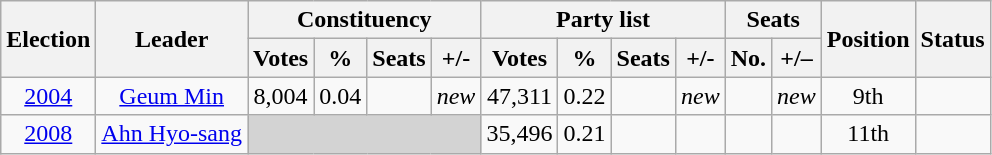<table class="wikitable" style="text-align:center">
<tr>
<th rowspan="2">Election</th>
<th rowspan="2">Leader</th>
<th colspan="4">Constituency</th>
<th colspan="4">Party list</th>
<th colspan="2">Seats</th>
<th rowspan="2">Position</th>
<th rowspan="2">Status</th>
</tr>
<tr>
<th>Votes</th>
<th>%</th>
<th>Seats</th>
<th>+/-</th>
<th>Votes</th>
<th>%</th>
<th>Seats</th>
<th>+/-</th>
<th>No.</th>
<th>+/–</th>
</tr>
<tr>
<td><a href='#'>2004</a></td>
<td><a href='#'>Geum Min</a></td>
<td>8,004</td>
<td>0.04</td>
<td></td>
<td><em>new</em></td>
<td>47,311</td>
<td>0.22</td>
<td></td>
<td><em>new</em></td>
<td></td>
<td><em>new</em></td>
<td>9th</td>
<td></td>
</tr>
<tr>
<td><a href='#'>2008</a></td>
<td><a href='#'>Ahn Hyo-sang</a></td>
<td colspan="4" bgcolor="lightgrey"></td>
<td>35,496</td>
<td>0.21</td>
<td></td>
<td></td>
<td></td>
<td></td>
<td>11th</td>
<td></td>
</tr>
</table>
